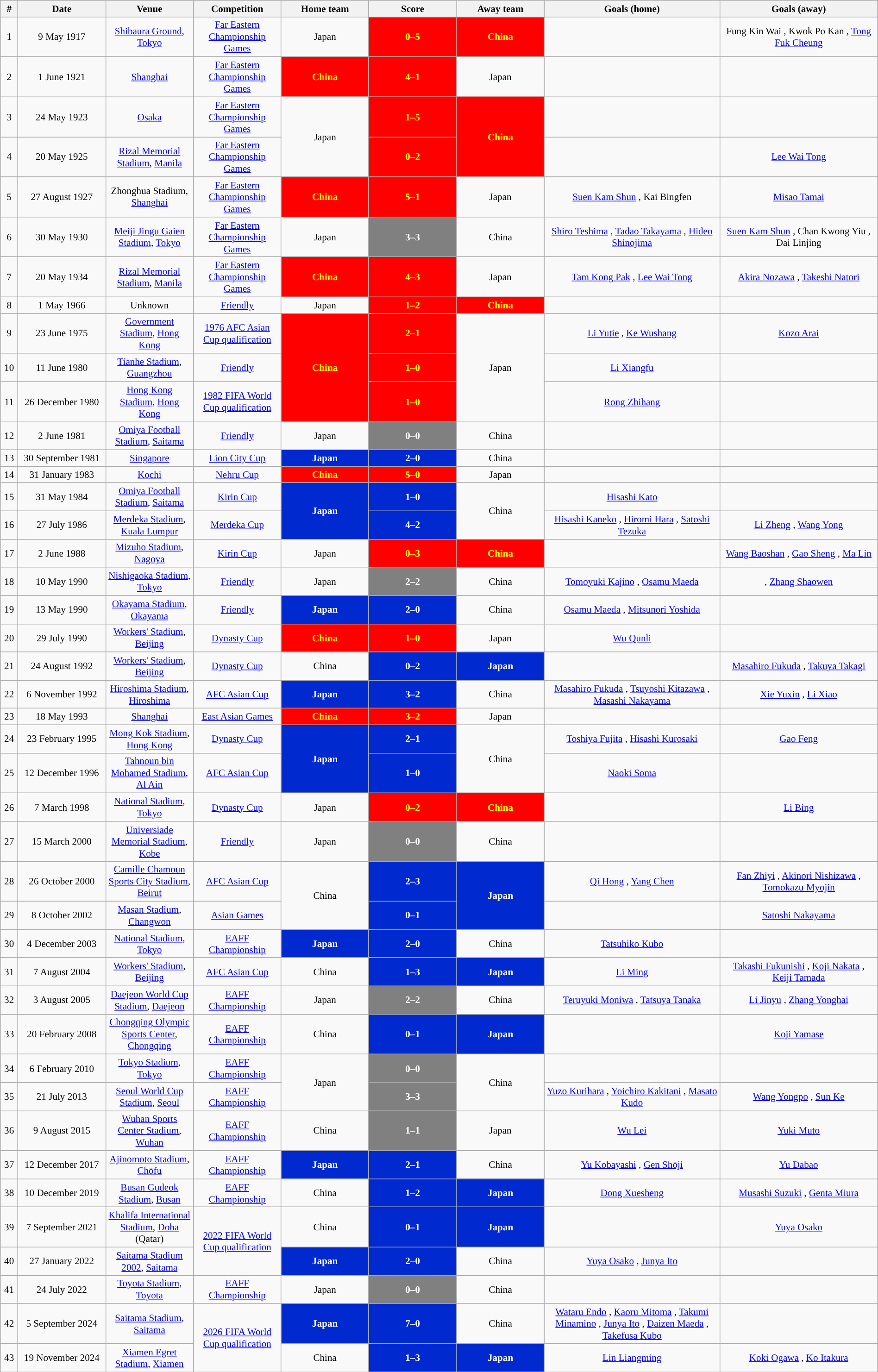<table class="wikitable" style="width:100%; margin:0 left; font-size:88%">
<tr>
<th width=2%>#</th>
<th class="unsortable" style="width:10%;">Date</th>
<th style="width:10%;">Venue</th>
<th style="width:10%;">Competition</th>
<th style="width:10%;">Home team</th>
<th style="width:10%;">Score</th>
<th style="width:10%;">Away team</th>
<th style="width:20%;">Goals (home)</th>
<th width=20>Goals (away)</th>
</tr>
<tr style="text-align:center;">
<td>1</td>
<td>9 May 1917</td>
<td><a href='#'>Shibaura Ground</a>, <a href='#'>Tokyo</a></td>
<td><a href='#'>Far Eastern Championship Games</a></td>
<td>Japan</td>
<td style="color:#FFFF00; background:#FF0000;"><strong>0–5</strong></td>
<td style="color:#FFFF00; background:#FF0000;"><strong>China</strong></td>
<td></td>
<td>Fung Kin Wai , Kwok Po Kan , <a href='#'>Tong Fuk Cheung</a> </td>
</tr>
<tr style="text-align:center;">
<td>2</td>
<td>1 June 1921</td>
<td><a href='#'>Shanghai</a></td>
<td><a href='#'>Far Eastern Championship Games</a></td>
<td style="color:#FFFF00; background:#FF0000;"><strong>China</strong></td>
<td style="color:#FFFF00; background:#FF0000;"><strong>4–1</strong></td>
<td>Japan</td>
<td></td>
<td></td>
</tr>
<tr style="text-align:center;">
<td>3</td>
<td>24 May 1923</td>
<td><a href='#'>Osaka</a></td>
<td><a href='#'>Far Eastern Championship Games</a></td>
<td rowspan="2">Japan</td>
<td style="color:#FFFF00; background:#FF0000;"><strong>1–5</strong></td>
<td rowspan="2" style="color:#FFFF00; background:#FF0000;"><strong>China</strong></td>
<td></td>
<td></td>
</tr>
<tr style="text-align:center;">
<td>4</td>
<td>20 May 1925</td>
<td><a href='#'>Rizal Memorial Stadium</a>, <a href='#'>Manila</a></td>
<td><a href='#'>Far Eastern Championship Games</a></td>
<td style="color:#FFFF00; background:#FF0000;"><strong>0–2</strong></td>
<td></td>
<td><a href='#'>Lee Wai Tong</a> </td>
</tr>
<tr style="text-align:center;">
<td>5</td>
<td>27 August 1927</td>
<td>Zhonghua Stadium, <a href='#'>Shanghai</a></td>
<td><a href='#'>Far Eastern Championship Games</a></td>
<td style="color:#FFFF00; background:#FF0000;"><strong>China</strong></td>
<td style="color:#FFFF00; background:#FF0000;"><strong>5–1</strong></td>
<td>Japan</td>
<td><a href='#'>Suen Kam Shun</a> , Kai Bingfen </td>
<td><a href='#'>Misao Tamai</a> </td>
</tr>
<tr style="text-align:center;">
<td>6</td>
<td>30 May 1930</td>
<td><a href='#'>Meiji Jingu Gaien Stadium</a>, <a href='#'>Tokyo</a></td>
<td><a href='#'>Far Eastern Championship Games</a></td>
<td>Japan</td>
<td style="color:white; background:grey;"><strong>3–3</strong></td>
<td>China</td>
<td><a href='#'>Shiro Teshima</a> , <a href='#'>Tadao Takayama</a> , <a href='#'>Hideo Shinojima</a> </td>
<td><a href='#'>Suen Kam Shun</a> , Chan Kwong Yiu , Dai Linjing </td>
</tr>
<tr style="text-align:center;">
<td>7</td>
<td>20 May 1934</td>
<td><a href='#'>Rizal Memorial Stadium</a>, <a href='#'>Manila</a></td>
<td><a href='#'>Far Eastern Championship Games</a></td>
<td style="color:#FFFF00; background:#FF0000;"><strong>China</strong></td>
<td style="color:#FFFF00; background:#FF0000;"><strong>4–3</strong></td>
<td>Japan</td>
<td><a href='#'>Tam Kong Pak</a> , <a href='#'>Lee Wai Tong</a> </td>
<td><a href='#'>Akira Nozawa</a> , <a href='#'>Takeshi Natori</a> </td>
</tr>
<tr style="text-align:center;">
<td>8</td>
<td>1 May 1966</td>
<td>Unknown</td>
<td><a href='#'>Friendly</a></td>
<td>Japan</td>
<td style="color:#FFFF00; background:#FF0000;"><strong>1–2</strong></td>
<td style="color:#FFFF00; background:#FF0000;"><strong>China</strong></td>
<td></td>
<td></td>
</tr>
<tr style="text-align:center;">
<td>9</td>
<td>23 June 1975</td>
<td><a href='#'>Government Stadium</a>, <a href='#'>Hong Kong</a></td>
<td><a href='#'>1976 AFC Asian Cup qualification</a></td>
<td rowspan="3" style="color:#FFFF00; background:#FF0000;"><strong>China</strong></td>
<td style="color:#FFFF00; background:#FF0000;"><strong>2–1</strong></td>
<td rowspan="3">Japan</td>
<td><a href='#'>Li Yutie</a> , <a href='#'>Ke Wushang</a> </td>
<td><a href='#'>Kozo Arai</a> </td>
</tr>
<tr style="text-align:center;">
<td>10</td>
<td>11 June 1980</td>
<td><a href='#'>Tianhe Stadium</a>, <a href='#'>Guangzhou</a></td>
<td><a href='#'>Friendly</a></td>
<td style="color:#FFFF00; background:#FF0000;"><strong>1–0</strong></td>
<td><a href='#'>Li Xiangfu</a> </td>
<td></td>
</tr>
<tr style="text-align:center;">
<td>11</td>
<td>26 December 1980</td>
<td><a href='#'>Hong Kong Stadium</a>, <a href='#'>Hong Kong</a></td>
<td><a href='#'>1982 FIFA World Cup qualification</a></td>
<td style="color:#FFFF00; background:#FF0000;"><strong>1–0</strong></td>
<td><a href='#'>Rong Zhihang</a> </td>
<td></td>
</tr>
<tr style="text-align:center;">
<td>12</td>
<td>2 June 1981</td>
<td><a href='#'>Omiya Football Stadium</a>, <a href='#'>Saitama</a></td>
<td><a href='#'>Friendly</a></td>
<td>Japan</td>
<td style="color:white; background:grey;"><strong>0–0</strong></td>
<td>China</td>
<td></td>
<td></td>
</tr>
<tr style="text-align:center;">
<td>13</td>
<td>30 September 1981</td>
<td><a href='#'>Singapore</a></td>
<td><a href='#'>Lion City Cup</a></td>
<td style="color:#FFFFFF;background:#0029CF;"><strong>Japan</strong></td>
<td style="color:#FFFFFF;background:#0029CF;"><strong>2–0</strong></td>
<td>China</td>
<td></td>
<td></td>
</tr>
<tr style="text-align:center;">
<td>14</td>
<td>31 January 1983</td>
<td><a href='#'>Kochi</a></td>
<td><a href='#'>Nehru Cup</a></td>
<td style="color:#FFFF00; background:#FF0000;"><strong>China</strong></td>
<td style="color:#FFFF00; background:#FF0000;"><strong>5–0</strong></td>
<td>Japan</td>
<td></td>
<td></td>
</tr>
<tr style="text-align:center;">
<td>15</td>
<td>31 May 1984</td>
<td><a href='#'>Omiya Football Stadium</a>, <a href='#'>Saitama</a></td>
<td><a href='#'>Kirin Cup</a></td>
<td rowspan="2" style="color:#FFFFFF;background:#0029CF;"><strong>Japan</strong></td>
<td style="color:#FFFFFF;background:#0029CF;"><strong>1–0</strong></td>
<td rowspan="2">China</td>
<td><a href='#'>Hisashi Kato</a> </td>
<td></td>
</tr>
<tr style="text-align:center;">
<td>16</td>
<td>27 July 1986</td>
<td><a href='#'>Merdeka Stadium</a>, <a href='#'>Kuala Lumpur</a></td>
<td><a href='#'>Merdeka Cup</a></td>
<td style="color:#FFFFFF;background:#0029CF;"><strong>4–2</strong></td>
<td><a href='#'>Hisashi Kaneko</a> , <a href='#'>Hiromi Hara</a> , <a href='#'>Satoshi Tezuka</a> </td>
<td><a href='#'>Li Zheng</a> , <a href='#'>Wang Yong</a> </td>
</tr>
<tr style="text-align:center;">
<td>17</td>
<td>2 June 1988</td>
<td><a href='#'>Mizuho Stadium</a>, <a href='#'>Nagoya</a></td>
<td><a href='#'>Kirin Cup</a></td>
<td>Japan</td>
<td style="color:#FFFF00; background:#FF0000;"><strong>0–3</strong></td>
<td style="color:#FFFF00; background:#FF0000;"><strong>China</strong></td>
<td></td>
<td><a href='#'>Wang Baoshan</a> , <a href='#'>Gao Sheng</a> , <a href='#'>Ma Lin</a> </td>
</tr>
<tr style="text-align:center;">
<td>18</td>
<td>10 May 1990</td>
<td><a href='#'>Nishigaoka Stadium</a>, <a href='#'>Tokyo</a></td>
<td><a href='#'>Friendly</a></td>
<td>Japan</td>
<td style="color:white; background:grey;"><strong>2–2</strong></td>
<td>China</td>
<td><a href='#'>Tomoyuki Kajino</a> , <a href='#'>Osamu Maeda</a> </td>
<td>, <a href='#'>Zhang Shaowen</a> </td>
</tr>
<tr style="text-align:center;">
<td>19</td>
<td>13 May 1990</td>
<td><a href='#'>Okayama Stadium</a>, <a href='#'>Okayama</a></td>
<td><a href='#'>Friendly</a></td>
<td style="color:#FFFFFF;background:#0029CF;"><strong>Japan</strong></td>
<td style="color:#FFFFFF;background:#0029CF;"><strong>2–0</strong></td>
<td>China</td>
<td><a href='#'>Osamu Maeda</a> , <a href='#'>Mitsunori Yoshida</a> </td>
<td></td>
</tr>
<tr style="text-align:center;">
<td>20</td>
<td>29 July 1990</td>
<td><a href='#'>Workers' Stadium</a>, <a href='#'>Beijing</a></td>
<td><a href='#'>Dynasty Cup</a></td>
<td style="color:#FFFF00; background:#FF0000;"><strong>China</strong></td>
<td style="color:#FFFF00; background:#FF0000;"><strong>1–0</strong></td>
<td>Japan</td>
<td><a href='#'>Wu Qunli</a> </td>
<td></td>
</tr>
<tr style="text-align:center;">
<td>21</td>
<td>24 August 1992</td>
<td><a href='#'>Workers' Stadium</a>, <a href='#'>Beijing</a></td>
<td><a href='#'>Dynasty Cup</a></td>
<td>China</td>
<td style="color:#FFFFFF;background:#0029CF;"><strong>0–2</strong></td>
<td style="color:#FFFFFF;background:#0029CF;"><strong>Japan</strong></td>
<td></td>
<td><a href='#'>Masahiro Fukuda</a> , <a href='#'>Takuya Takagi</a> </td>
</tr>
<tr style="text-align:center;">
<td>22</td>
<td>6 November 1992</td>
<td><a href='#'>Hiroshima Stadium</a>, <a href='#'>Hiroshima</a></td>
<td><a href='#'>AFC Asian Cup</a></td>
<td style="color:#FFFFFF;background:#0029CF;"><strong>Japan</strong></td>
<td style="color:#FFFFFF;background:#0029CF;"><strong>3–2</strong></td>
<td>China</td>
<td><a href='#'>Masahiro Fukuda</a> , <a href='#'>Tsuyoshi Kitazawa</a> , <a href='#'>Masashi Nakayama</a> </td>
<td><a href='#'>Xie Yuxin</a> , <a href='#'>Li Xiao</a> </td>
</tr>
<tr style="text-align:center;">
<td>23</td>
<td>18 May 1993</td>
<td><a href='#'>Shanghai</a></td>
<td><a href='#'>East Asian Games</a></td>
<td style="color:#FFFF00; background:#FF0000;"><strong>China</strong></td>
<td style="color:#FFFF00; background:#FF0000;"><strong>3–2</strong></td>
<td>Japan</td>
<td></td>
<td></td>
</tr>
<tr style="text-align:center;">
<td>24</td>
<td>23 February 1995</td>
<td><a href='#'>Mong Kok Stadium</a>, <a href='#'>Hong Kong</a></td>
<td><a href='#'>Dynasty Cup</a></td>
<td rowspan="2" style="color:#FFFFFF;background:#0029CF;"><strong>Japan</strong></td>
<td style="color:#FFFFFF;background:#0029CF;"><strong>2–1</strong></td>
<td rowspan="2">China</td>
<td><a href='#'>Toshiya Fujita</a> , <a href='#'>Hisashi Kurosaki</a> </td>
<td><a href='#'>Gao Feng</a> </td>
</tr>
<tr style="text-align:center;">
<td>25</td>
<td>12 December 1996</td>
<td><a href='#'>Tahnoun bin Mohamed Stadium</a>, <a href='#'>Al Ain</a></td>
<td><a href='#'>AFC Asian Cup</a></td>
<td style="color:#FFFFFF;background:#0029CF;"><strong>1–0</strong></td>
<td><a href='#'>Naoki Soma</a> </td>
<td></td>
</tr>
<tr style="text-align:center;">
<td>26</td>
<td>7 March 1998</td>
<td><a href='#'>National Stadium</a>, <a href='#'>Tokyo</a></td>
<td><a href='#'>Dynasty Cup</a></td>
<td>Japan</td>
<td style="color:#FFFF00; background:#FF0000;"><strong>0–2</strong></td>
<td style="color:#FFFF00; background:#FF0000;"><strong>China</strong></td>
<td></td>
<td><a href='#'>Li Bing</a> </td>
</tr>
<tr style="text-align:center;">
<td>27</td>
<td>15 March 2000</td>
<td><a href='#'>Universiade Memorial Stadium</a>, <a href='#'>Kobe</a></td>
<td><a href='#'>Friendly</a></td>
<td>Japan</td>
<td style="color:white; background:grey;"><strong>0–0</strong></td>
<td>China</td>
<td></td>
<td></td>
</tr>
<tr style="text-align:center;">
<td>28</td>
<td>26 October 2000</td>
<td><a href='#'>Camille Chamoun Sports City Stadium</a>, <a href='#'>Beirut</a></td>
<td><a href='#'>AFC Asian Cup</a></td>
<td rowspan="2">China</td>
<td style="color:#FFFFFF;background:#0029CF;"><strong>2–3</strong></td>
<td rowspan="2" style="color:#FFFFFF;background:#0029CF;"><strong>Japan</strong></td>
<td><a href='#'>Qi Hong</a> , <a href='#'>Yang Chen</a> </td>
<td><a href='#'>Fan Zhiyi</a> , <a href='#'>Akinori Nishizawa</a> , <a href='#'>Tomokazu Myojin</a> </td>
</tr>
<tr style="text-align:center;">
<td>29</td>
<td>8 October 2002</td>
<td><a href='#'>Masan Stadium</a>, <a href='#'>Changwon</a></td>
<td><a href='#'>Asian Games</a></td>
<td style="color:#FFFFFF;background:#0029CF;"><strong>0–1</strong></td>
<td></td>
<td><a href='#'>Satoshi Nakayama</a> </td>
</tr>
<tr style="text-align:center;">
<td>30</td>
<td>4 December 2003</td>
<td><a href='#'>National Stadium</a>, <a href='#'>Tokyo</a></td>
<td><a href='#'>EAFF Championship</a></td>
<td style="color:#FFFFFF;background:#0029CF;"><strong>Japan</strong></td>
<td style="color:#FFFFFF;background:#0029CF;"><strong>2–0</strong></td>
<td>China</td>
<td><a href='#'>Tatsuhiko Kubo</a> </td>
<td></td>
</tr>
<tr style="text-align:center;">
<td>31</td>
<td>7 August 2004</td>
<td><a href='#'>Workers' Stadium</a>, <a href='#'>Beijing</a></td>
<td><a href='#'>AFC Asian Cup</a></td>
<td>China</td>
<td style="color:#FFFFFF;background:#0029CF;"><strong>1–3</strong></td>
<td style="color:#FFFFFF;background:#0029CF;"><strong>Japan</strong></td>
<td><a href='#'>Li Ming</a> </td>
<td><a href='#'>Takashi Fukunishi</a> , <a href='#'>Koji Nakata</a> , <a href='#'>Keiji Tamada</a> </td>
</tr>
<tr style="text-align:center;">
<td>32</td>
<td>3 August 2005</td>
<td><a href='#'>Daejeon World Cup Stadium</a>, <a href='#'>Daejeon</a></td>
<td><a href='#'>EAFF Championship</a></td>
<td>Japan</td>
<td style="color:white; background:grey;"><strong>2–2</strong></td>
<td>China</td>
<td><a href='#'>Teruyuki Moniwa</a> , <a href='#'>Tatsuya Tanaka</a> </td>
<td><a href='#'>Li Jinyu</a> , <a href='#'>Zhang Yonghai</a> </td>
</tr>
<tr style="text-align:center;">
<td>33</td>
<td>20 February 2008</td>
<td><a href='#'>Chongqing Olympic Sports Center</a>, <a href='#'>Chongqing</a></td>
<td><a href='#'>EAFF Championship</a></td>
<td>China</td>
<td style="color:#FFFFFF;background:#0029CF;"><strong>0–1</strong></td>
<td style="color:#FFFFFF;background:#0029CF;"><strong>Japan</strong></td>
<td></td>
<td><a href='#'>Koji Yamase</a> </td>
</tr>
<tr style="text-align:center;">
<td>34</td>
<td>6 February 2010</td>
<td><a href='#'>Tokyo Stadium</a>, <a href='#'>Tokyo</a></td>
<td><a href='#'>EAFF Championship</a></td>
<td rowspan="2">Japan</td>
<td style="color:white; background:grey;"><strong>0–0</strong></td>
<td rowspan="2">China</td>
<td></td>
<td></td>
</tr>
<tr style="text-align:center;">
<td>35</td>
<td>21 July 2013</td>
<td><a href='#'>Seoul World Cup Stadium</a>, <a href='#'>Seoul</a></td>
<td><a href='#'>EAFF Championship</a></td>
<td style="color:white; background:grey;"><strong>3–3</strong></td>
<td><a href='#'>Yuzo Kurihara</a> , <a href='#'>Yoichiro Kakitani</a> , <a href='#'>Masato Kudo</a> </td>
<td><a href='#'>Wang Yongpo</a> , <a href='#'>Sun Ke</a> </td>
</tr>
<tr style="text-align:center;">
<td>36</td>
<td>9 August 2015</td>
<td><a href='#'>Wuhan Sports Center Stadium</a>, <a href='#'>Wuhan</a></td>
<td><a href='#'>EAFF Championship</a></td>
<td>China</td>
<td style="color:white; background:grey;"><strong>1–1</strong></td>
<td>Japan</td>
<td><a href='#'>Wu Lei</a> </td>
<td><a href='#'>Yuki Muto</a> </td>
</tr>
<tr style="text-align:center;">
<td>37</td>
<td>12 December 2017</td>
<td><a href='#'>Ajinomoto Stadium</a>, <a href='#'>Chōfu</a></td>
<td><a href='#'>EAFF Championship</a></td>
<td style="color:#FFFFFF;background:#0029CF;"><strong>Japan</strong></td>
<td style="color:#FFFFFF;background:#0029CF;"><strong>2–1</strong></td>
<td>China</td>
<td><a href='#'>Yu Kobayashi</a> , <a href='#'>Gen Shōji</a> </td>
<td><a href='#'>Yu Dabao</a> </td>
</tr>
<tr style="text-align:center;">
<td>38</td>
<td>10 December 2019</td>
<td><a href='#'>Busan Gudeok Stadium</a>, <a href='#'>Busan</a></td>
<td><a href='#'>EAFF Championship</a></td>
<td>China</td>
<td style="color:#FFFFFF;background:#0029CF;"><strong>1–2</strong></td>
<td style="color:#FFFFFF;background:#0029CF;"><strong>Japan</strong></td>
<td><a href='#'>Dong Xuesheng</a> </td>
<td><a href='#'>Musashi Suzuki</a> , <a href='#'>Genta Miura</a> </td>
</tr>
<tr style="text-align:center;">
<td>39</td>
<td>7 September 2021</td>
<td><a href='#'>Khalifa International Stadium</a>, <a href='#'>Doha</a> (Qatar)</td>
<td rowspan="2"><a href='#'>2022 FIFA World Cup qualification</a></td>
<td>China</td>
<td style="color:#FFFFFF;background:#0029CF"><strong>0–1</strong></td>
<td style="color:#FFFFFF;background:#0029CF"><strong>Japan</strong></td>
<td></td>
<td><a href='#'>Yuya Osako</a> </td>
</tr>
<tr style="text-align:center;">
<td>40</td>
<td>27 January 2022</td>
<td><a href='#'>Saitama Stadium 2002</a>, <a href='#'>Saitama</a></td>
<td style="color:#FFFFFF;background:#0029CF "><strong>Japan</strong></td>
<td style="color:#FFFFFF;background:#0029CF"><strong>2–0</strong></td>
<td>China</td>
<td><a href='#'>Yuya Osako</a> , <a href='#'>Junya Ito</a> </td>
<td></td>
</tr>
<tr style="text-align:center;">
<td>41</td>
<td>24 July 2022</td>
<td><a href='#'>Toyota Stadium</a>, <a href='#'>Toyota</a></td>
<td><a href='#'>EAFF Championship</a></td>
<td>Japan</td>
<td style="color:white; background:grey;"><strong>0–0</strong></td>
<td>China</td>
<td></td>
<td></td>
</tr>
<tr style="text-align:center;">
<td>42</td>
<td>5 September 2024</td>
<td><a href='#'>Saitama Stadium</a>, <a href='#'>Saitama</a></td>
<td rowspan=2><a href='#'>2026 FIFA World Cup qualification</a></td>
<td style="color:#FFFFFF;background:#0029CF"><strong>Japan</strong></td>
<td style="color:#FFFFFF;background:#0029CF"><strong>7–0</strong></td>
<td>China</td>
<td><a href='#'>Wataru Endo</a> , <a href='#'>Kaoru Mitoma</a> , <a href='#'>Takumi Minamino</a> , <a href='#'>Junya Ito</a> , <a href='#'>Daizen Maeda</a> , <a href='#'>Takefusa Kubo</a> </td>
<td></td>
</tr>
<tr style="text-align:center;">
<td>43</td>
<td>19 November 2024</td>
<td><a href='#'>Xiamen Egret Stadium</a>, <a href='#'>Xiamen</a></td>
<td>China</td>
<td style="color:#FFFFFF;background:#0029CF"><strong>1–3</strong></td>
<td style="color:#FFFFFF;background:#0029CF"><strong>Japan</strong></td>
<td><a href='#'>Lin Liangming</a> </td>
<td><a href='#'>Koki Ogawa</a> , <a href='#'>Ko Itakura</a> </td>
</tr>
</table>
